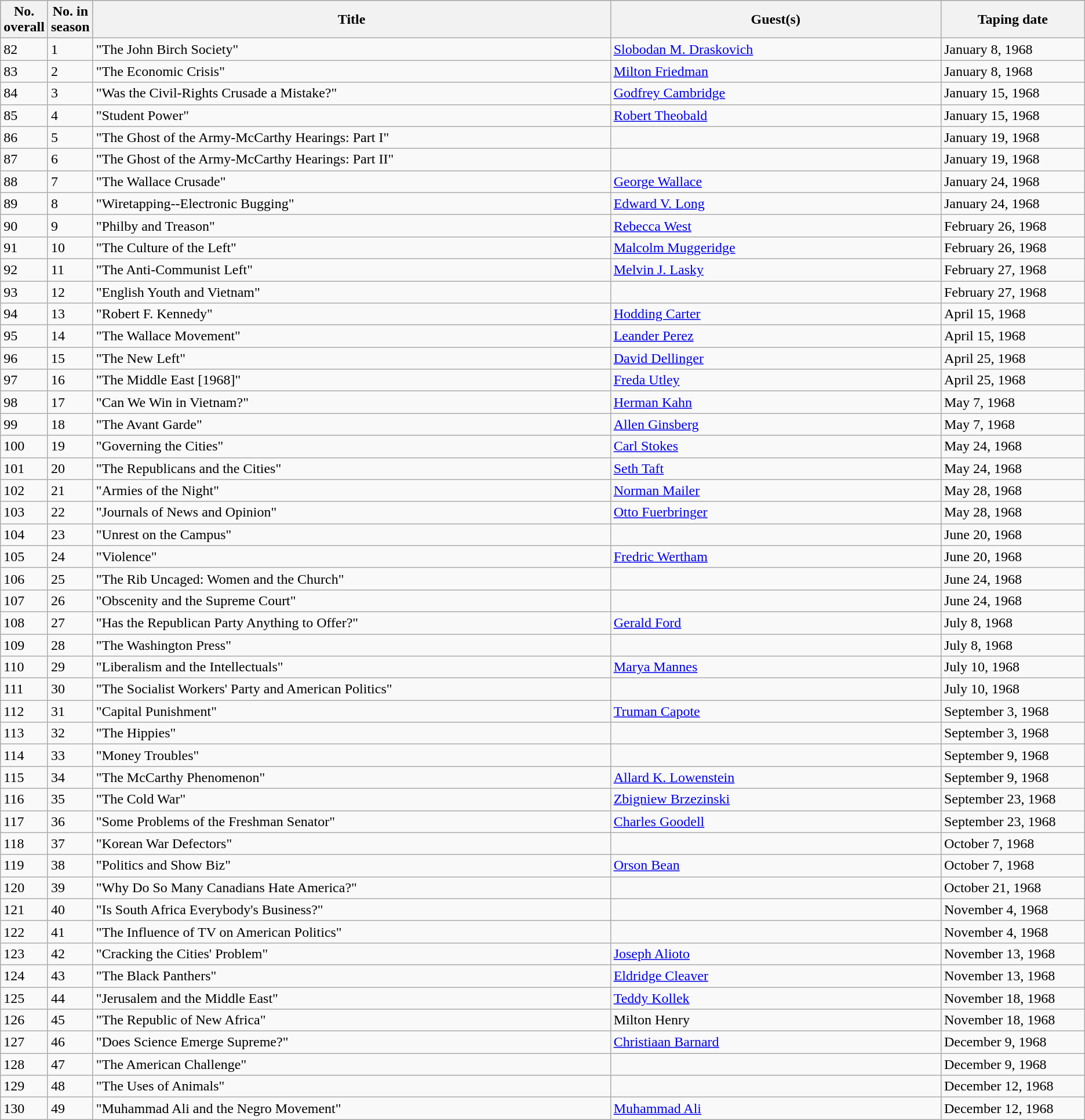<table class="wikitable">
<tr style="text-align: center; background-color:#9DA8A2">
<th>No.<br>overall</th>
<th>No. in<br>season</th>
<th style="width:600px;"><strong>Title</strong></th>
<th style="width:380px;"><strong>Guest(s)</strong></th>
<th style="width:160px;"><strong>Taping date</strong></th>
</tr>
<tr>
<td>82</td>
<td>1</td>
<td>"The John Birch Society"</td>
<td><a href='#'>Slobodan M. Draskovich</a></td>
<td>January 8, 1968</td>
</tr>
<tr>
<td>83</td>
<td>2</td>
<td>"The Economic Crisis"</td>
<td><a href='#'>Milton Friedman</a></td>
<td>January 8, 1968</td>
</tr>
<tr>
<td>84</td>
<td>3</td>
<td>"Was the Civil-Rights Crusade a Mistake?"</td>
<td><a href='#'>Godfrey Cambridge</a></td>
<td>January 15, 1968</td>
</tr>
<tr>
<td>85</td>
<td>4</td>
<td>"Student Power"</td>
<td><a href='#'>Robert Theobald</a></td>
<td>January 15, 1968</td>
</tr>
<tr>
<td>86</td>
<td>5</td>
<td>"The Ghost of the Army-McCarthy Hearings: Part I"</td>
<td></td>
<td>January 19, 1968</td>
</tr>
<tr>
<td>87</td>
<td>6</td>
<td>"The Ghost of the Army-McCarthy Hearings: Part II"</td>
<td></td>
<td>January 19, 1968</td>
</tr>
<tr>
<td>88</td>
<td>7</td>
<td>"The Wallace Crusade"</td>
<td><a href='#'>George Wallace</a></td>
<td>January 24, 1968</td>
</tr>
<tr>
<td>89</td>
<td>8</td>
<td>"Wiretapping--Electronic Bugging"</td>
<td><a href='#'>Edward V. Long</a></td>
<td>January 24, 1968</td>
</tr>
<tr>
<td>90</td>
<td>9</td>
<td>"Philby and Treason"</td>
<td><a href='#'>Rebecca West</a></td>
<td>February 26, 1968</td>
</tr>
<tr>
<td>91</td>
<td>10</td>
<td>"The Culture of the Left"</td>
<td><a href='#'>Malcolm Muggeridge</a></td>
<td>February 26, 1968</td>
</tr>
<tr>
<td>92</td>
<td>11</td>
<td>"The Anti-Communist Left"</td>
<td><a href='#'>Melvin J. Lasky</a></td>
<td>February 27, 1968</td>
</tr>
<tr>
<td>93</td>
<td>12</td>
<td>"English Youth and Vietnam"</td>
<td></td>
<td>February 27, 1968</td>
</tr>
<tr>
<td>94</td>
<td>13</td>
<td>"Robert F. Kennedy"</td>
<td><a href='#'>Hodding Carter</a></td>
<td>April 15, 1968</td>
</tr>
<tr>
<td>95</td>
<td>14</td>
<td>"The Wallace Movement"</td>
<td><a href='#'>Leander Perez</a></td>
<td>April 15, 1968</td>
</tr>
<tr>
<td>96</td>
<td>15</td>
<td>"The New Left"</td>
<td><a href='#'>David Dellinger</a></td>
<td>April 25, 1968</td>
</tr>
<tr>
<td>97</td>
<td>16</td>
<td>"The Middle East [1968]"</td>
<td><a href='#'>Freda Utley</a></td>
<td>April 25, 1968</td>
</tr>
<tr>
<td>98</td>
<td>17</td>
<td>"Can We Win in Vietnam?"</td>
<td><a href='#'>Herman Kahn</a></td>
<td>May 7, 1968</td>
</tr>
<tr>
<td>99</td>
<td>18</td>
<td>"The Avant Garde"</td>
<td><a href='#'>Allen Ginsberg</a></td>
<td>May 7, 1968</td>
</tr>
<tr>
<td>100</td>
<td>19</td>
<td>"Governing the Cities"</td>
<td><a href='#'>Carl Stokes</a></td>
<td>May 24, 1968</td>
</tr>
<tr>
<td>101</td>
<td>20</td>
<td>"The Republicans and the Cities"</td>
<td><a href='#'>Seth Taft</a></td>
<td>May 24, 1968</td>
</tr>
<tr>
<td>102</td>
<td>21</td>
<td>"Armies of the Night"</td>
<td><a href='#'>Norman Mailer</a></td>
<td>May 28, 1968</td>
</tr>
<tr>
<td>103</td>
<td>22</td>
<td>"Journals of News and Opinion"</td>
<td><a href='#'>Otto Fuerbringer</a></td>
<td>May 28, 1968</td>
</tr>
<tr>
<td>104</td>
<td>23</td>
<td>"Unrest on the Campus"</td>
<td></td>
<td>June 20, 1968</td>
</tr>
<tr>
<td>105</td>
<td>24</td>
<td>"Violence"</td>
<td><a href='#'>Fredric Wertham</a></td>
<td>June 20, 1968</td>
</tr>
<tr>
<td>106</td>
<td>25</td>
<td>"The Rib Uncaged: Women and the Church"</td>
<td></td>
<td>June 24, 1968</td>
</tr>
<tr>
<td>107</td>
<td>26</td>
<td>"Obscenity and the Supreme Court"</td>
<td></td>
<td>June 24, 1968</td>
</tr>
<tr>
<td>108</td>
<td>27</td>
<td>"Has the Republican Party Anything to Offer?"</td>
<td><a href='#'>Gerald Ford</a></td>
<td>July 8, 1968</td>
</tr>
<tr>
<td>109</td>
<td>28</td>
<td>"The Washington Press"</td>
<td></td>
<td>July 8, 1968</td>
</tr>
<tr>
<td>110</td>
<td>29</td>
<td>"Liberalism and the Intellectuals"</td>
<td><a href='#'>Marya Mannes</a></td>
<td>July 10, 1968</td>
</tr>
<tr>
<td>111</td>
<td>30</td>
<td>"The Socialist Workers' Party and American Politics"</td>
<td></td>
<td>July 10, 1968</td>
</tr>
<tr>
<td>112</td>
<td>31</td>
<td>"Capital Punishment"</td>
<td><a href='#'>Truman Capote</a></td>
<td>September 3, 1968</td>
</tr>
<tr>
<td>113</td>
<td>32</td>
<td>"The Hippies"</td>
<td></td>
<td>September 3, 1968</td>
</tr>
<tr>
<td>114</td>
<td>33</td>
<td>"Money Troubles"</td>
<td></td>
<td>September 9, 1968</td>
</tr>
<tr>
<td>115</td>
<td>34</td>
<td>"The McCarthy Phenomenon"</td>
<td><a href='#'>Allard K. Lowenstein</a></td>
<td>September 9, 1968</td>
</tr>
<tr>
<td>116</td>
<td>35</td>
<td>"The Cold War"</td>
<td><a href='#'>Zbigniew Brzezinski</a></td>
<td>September 23, 1968</td>
</tr>
<tr>
<td>117</td>
<td>36</td>
<td>"Some Problems of the Freshman Senator"</td>
<td><a href='#'>Charles Goodell</a></td>
<td>September 23, 1968</td>
</tr>
<tr>
<td>118</td>
<td>37</td>
<td>"Korean War Defectors"</td>
<td></td>
<td>October 7, 1968</td>
</tr>
<tr>
<td>119</td>
<td>38</td>
<td>"Politics and Show Biz"</td>
<td><a href='#'>Orson Bean</a></td>
<td>October 7, 1968</td>
</tr>
<tr>
<td>120</td>
<td>39</td>
<td>"Why Do So Many Canadians Hate America?"</td>
<td></td>
<td>October 21, 1968</td>
</tr>
<tr>
<td>121</td>
<td>40</td>
<td>"Is South Africa Everybody's Business?"</td>
<td></td>
<td>November 4, 1968</td>
</tr>
<tr>
<td>122</td>
<td>41</td>
<td>"The Influence of TV on American Politics"</td>
<td></td>
<td>November 4, 1968</td>
</tr>
<tr>
<td>123</td>
<td>42</td>
<td>"Cracking the Cities' Problem"</td>
<td><a href='#'>Joseph Alioto</a></td>
<td>November 13, 1968</td>
</tr>
<tr>
<td>124</td>
<td>43</td>
<td>"The Black Panthers"</td>
<td><a href='#'>Eldridge Cleaver</a></td>
<td>November 13, 1968</td>
</tr>
<tr>
<td>125</td>
<td>44</td>
<td>"Jerusalem and the Middle East"</td>
<td><a href='#'>Teddy Kollek</a></td>
<td>November 18, 1968</td>
</tr>
<tr>
<td>126</td>
<td>45</td>
<td>"The Republic of New Africa"</td>
<td>Milton Henry</td>
<td>November 18, 1968</td>
</tr>
<tr>
<td>127</td>
<td>46</td>
<td>"Does Science Emerge Supreme?"</td>
<td><a href='#'>Christiaan Barnard</a></td>
<td>December 9, 1968</td>
</tr>
<tr>
<td>128</td>
<td>47</td>
<td>"The American Challenge"</td>
<td></td>
<td>December 9, 1968</td>
</tr>
<tr>
<td>129</td>
<td>48</td>
<td>"The Uses of Animals"</td>
<td></td>
<td>December 12, 1968</td>
</tr>
<tr>
<td>130</td>
<td>49</td>
<td>"Muhammad Ali and the Negro Movement"</td>
<td><a href='#'>Muhammad Ali</a></td>
<td>December 12, 1968</td>
</tr>
</table>
